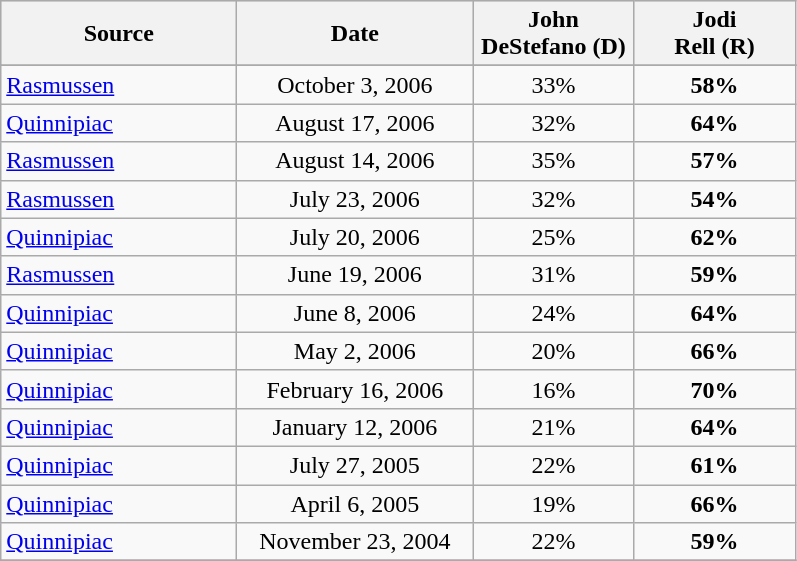<table class="wikitable"  style="text-align:center">
<tr bgcolor=lightgrey>
<th width="150px">Source</th>
<th width="150px">Date</th>
<th width="100px">John<br>DeStefano (D)</th>
<th width="100px">Jodi<br>Rell (R)</th>
</tr>
<tr>
</tr>
<tr>
<td align=left><a href='#'>Rasmussen</a></td>
<td>October 3, 2006</td>
<td>33%</td>
<td><strong>58%</strong></td>
</tr>
<tr>
<td align=left><a href='#'>Quinnipiac</a></td>
<td>August 17, 2006</td>
<td>32%</td>
<td><strong>64%</strong></td>
</tr>
<tr>
<td align=left><a href='#'>Rasmussen</a></td>
<td>August 14, 2006</td>
<td>35%</td>
<td><strong>57%</strong></td>
</tr>
<tr>
<td align=left><a href='#'>Rasmussen</a></td>
<td>July 23, 2006</td>
<td>32%</td>
<td><strong>54%</strong></td>
</tr>
<tr>
<td align=left><a href='#'>Quinnipiac</a></td>
<td>July 20, 2006</td>
<td>25%</td>
<td><strong>62%</strong></td>
</tr>
<tr>
<td align=left><a href='#'>Rasmussen</a></td>
<td>June 19, 2006</td>
<td>31%</td>
<td><strong>59%</strong></td>
</tr>
<tr>
<td align=left><a href='#'>Quinnipiac</a></td>
<td>June 8, 2006</td>
<td>24%</td>
<td><strong>64%</strong></td>
</tr>
<tr>
<td align=left><a href='#'>Quinnipiac</a></td>
<td>May 2, 2006</td>
<td>20%</td>
<td><strong>66%</strong></td>
</tr>
<tr>
<td align=left><a href='#'>Quinnipiac</a></td>
<td>February 16, 2006</td>
<td>16%</td>
<td><strong>70%</strong></td>
</tr>
<tr>
<td align=left><a href='#'>Quinnipiac</a></td>
<td>January 12, 2006</td>
<td>21%</td>
<td><strong>64%</strong></td>
</tr>
<tr>
<td align=left><a href='#'>Quinnipiac</a></td>
<td>July 27, 2005</td>
<td>22%</td>
<td><strong>61%</strong></td>
</tr>
<tr>
<td align=left><a href='#'>Quinnipiac</a></td>
<td>April 6, 2005</td>
<td>19%</td>
<td><strong>66%</strong></td>
</tr>
<tr>
<td align=left><a href='#'>Quinnipiac</a></td>
<td>November 23, 2004</td>
<td>22%</td>
<td><strong>59%</strong></td>
</tr>
<tr>
</tr>
</table>
